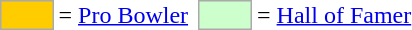<table>
<tr>
<td style="background-color:#FFCC00; border:1px solid #aaaaaa; width:2em;"></td>
<td>= <a href='#'>Pro Bowler</a> </td>
<td></td>
<td style="background-color:#CCFFCC; border:1px solid #aaaaaa; width:2em;"></td>
<td>= <a href='#'>Hall of Famer</a></td>
</tr>
</table>
